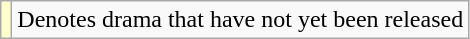<table class="wikitable">
<tr>
<td style="background:#FFFFCC;"><br></td>
<td>Denotes drama that have not yet been released</td>
</tr>
</table>
